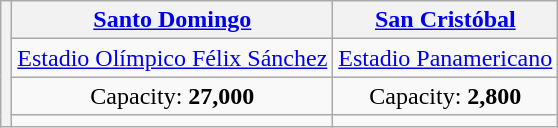<table class="wikitable" style="text-align:center">
<tr>
<th rowspan="4"></th>
<th><a href='#'>Santo Domingo</a></th>
<th><a href='#'>San Cristóbal</a></th>
</tr>
<tr>
<td><a href='#'>Estadio Olímpico Félix Sánchez</a></td>
<td><a href='#'>Estadio Panamericano</a></td>
</tr>
<tr>
<td>Capacity: <strong>27,000</strong></td>
<td>Capacity: <strong>2,800</strong></td>
</tr>
<tr>
<td></td>
<td></td>
</tr>
</table>
